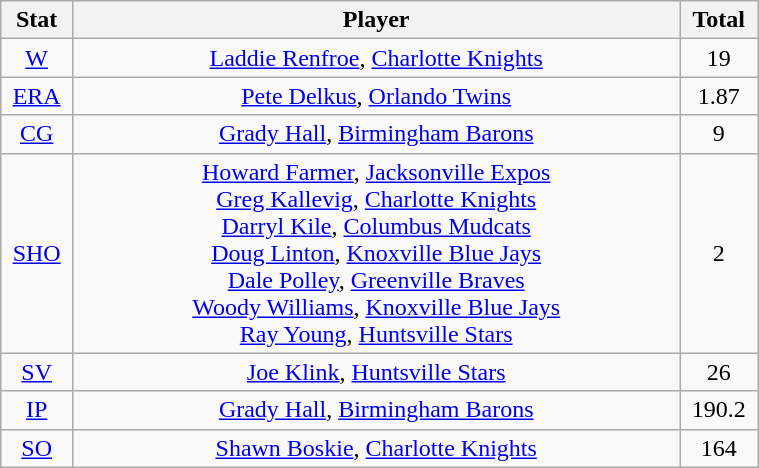<table class="wikitable" width="40%" style="text-align:center;">
<tr>
<th width="5%">Stat</th>
<th width="60%">Player</th>
<th width="5%">Total</th>
</tr>
<tr>
<td><a href='#'>W</a></td>
<td><a href='#'>Laddie Renfroe</a>, <a href='#'>Charlotte Knights</a></td>
<td>19</td>
</tr>
<tr>
<td><a href='#'>ERA</a></td>
<td><a href='#'>Pete Delkus</a>, <a href='#'>Orlando Twins</a></td>
<td>1.87</td>
</tr>
<tr>
<td><a href='#'>CG</a></td>
<td><a href='#'>Grady Hall</a>, <a href='#'>Birmingham Barons</a></td>
<td>9</td>
</tr>
<tr>
<td><a href='#'>SHO</a></td>
<td><a href='#'>Howard Farmer</a>, <a href='#'>Jacksonville Expos</a> <br> <a href='#'>Greg Kallevig</a>, <a href='#'>Charlotte Knights</a> <br> <a href='#'>Darryl Kile</a>, <a href='#'>Columbus Mudcats</a> <br> <a href='#'>Doug Linton</a>, <a href='#'>Knoxville Blue Jays</a> <br> <a href='#'>Dale Polley</a>, <a href='#'>Greenville Braves</a> <br> <a href='#'>Woody Williams</a>, <a href='#'>Knoxville Blue Jays</a> <br> <a href='#'>Ray Young</a>, <a href='#'>Huntsville Stars</a></td>
<td>2</td>
</tr>
<tr>
<td><a href='#'>SV</a></td>
<td><a href='#'>Joe Klink</a>, <a href='#'>Huntsville Stars</a></td>
<td>26</td>
</tr>
<tr>
<td><a href='#'>IP</a></td>
<td><a href='#'>Grady Hall</a>, <a href='#'>Birmingham Barons</a></td>
<td>190.2</td>
</tr>
<tr>
<td><a href='#'>SO</a></td>
<td><a href='#'>Shawn Boskie</a>, <a href='#'>Charlotte Knights</a></td>
<td>164</td>
</tr>
</table>
